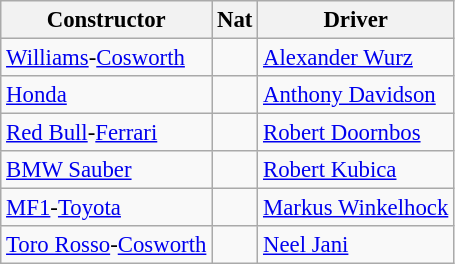<table class="wikitable" style="font-size: 95%">
<tr>
<th>Constructor</th>
<th>Nat</th>
<th>Driver</th>
</tr>
<tr>
<td><a href='#'>Williams</a>-<a href='#'>Cosworth</a></td>
<td></td>
<td><a href='#'>Alexander Wurz</a></td>
</tr>
<tr>
<td><a href='#'>Honda</a></td>
<td></td>
<td><a href='#'>Anthony Davidson</a></td>
</tr>
<tr>
<td><a href='#'>Red Bull</a>-<a href='#'>Ferrari</a></td>
<td></td>
<td><a href='#'>Robert Doornbos</a></td>
</tr>
<tr>
<td><a href='#'>BMW Sauber</a></td>
<td></td>
<td><a href='#'>Robert Kubica</a></td>
</tr>
<tr>
<td><a href='#'>MF1</a>-<a href='#'>Toyota</a></td>
<td></td>
<td><a href='#'>Markus Winkelhock</a></td>
</tr>
<tr>
<td><a href='#'>Toro Rosso</a>-<a href='#'>Cosworth</a></td>
<td></td>
<td><a href='#'>Neel Jani</a></td>
</tr>
</table>
